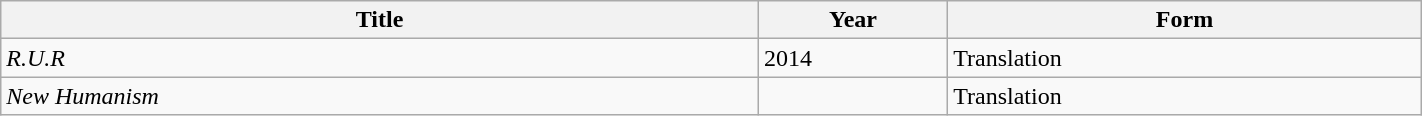<table class="wikitable plainrowheaders sortable" style="width:75%">
<tr>
<th scope="col" style="width:40%">Title</th>
<th scope="col" style="width:10%">Year</th>
<th scope="col" style="width:25%">Form</th>
</tr>
<tr>
<td><em>R.U.R</em></td>
<td>2014</td>
<td>Translation</td>
</tr>
<tr>
<td><em>New Humanism</em></td>
<td></td>
<td>Translation</td>
</tr>
</table>
